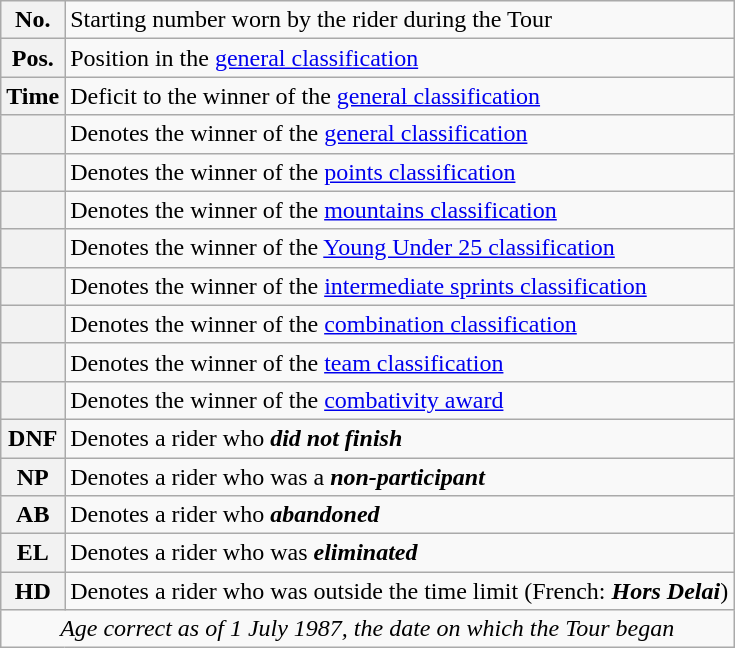<table class="wikitable">
<tr>
<th scope="row" style="text-align:center;">No.</th>
<td>Starting number worn by the rider during the Tour</td>
</tr>
<tr>
<th scope="row" style="text-align:center;">Pos.</th>
<td>Position in the <a href='#'>general classification</a></td>
</tr>
<tr>
<th scope="row" style="text-align:center;">Time</th>
<td>Deficit to the winner of the <a href='#'>general classification</a></td>
</tr>
<tr>
<th scope="row" style="text-align:center;"></th>
<td>Denotes the winner of the <a href='#'>general classification</a></td>
</tr>
<tr>
<th scope="row" style="text-align:center;"></th>
<td>Denotes the winner of the <a href='#'>points classification</a></td>
</tr>
<tr>
<th scope="row" style="text-align:center;"></th>
<td>Denotes the winner of the <a href='#'>mountains classification</a></td>
</tr>
<tr>
<th scope="row" style="text-align:center;"></th>
<td>Denotes the winner of the <a href='#'>Young Under 25 classification</a></td>
</tr>
<tr>
<th scope="row" style="text-align:center;"></th>
<td>Denotes the winner of the <a href='#'>intermediate sprints classification</a></td>
</tr>
<tr>
<th scope="row" style="text-align:center;"></th>
<td>Denotes the winner of the <a href='#'>combination classification</a></td>
</tr>
<tr>
<th scope="row" style="text-align:center;"></th>
<td>Denotes the winner of the <a href='#'>team classification</a></td>
</tr>
<tr>
<th scope="row" style="text-align:center;"></th>
<td>Denotes the winner of the <a href='#'>combativity award</a></td>
</tr>
<tr>
<th scope="row" style="text-align:center;">DNF</th>
<td>Denotes a rider who <strong><em>did not finish</em></strong></td>
</tr>
<tr>
<th scope="row" style="text-align:center;">NP</th>
<td>Denotes a rider who was a <strong><em>non-participant</em></strong></td>
</tr>
<tr>
<th scope="row" style="text-align:center;">AB</th>
<td>Denotes a rider who <strong><em>abandoned</em></strong></td>
</tr>
<tr>
<th scope="row" style="text-align:center;">EL</th>
<td>Denotes a rider who was <strong><em>eliminated</em></strong></td>
</tr>
<tr>
<th scope="row" style="text-align:center;">HD</th>
<td>Denotes a rider who was outside the time limit (French: <strong><em>Hors Delai</em></strong>)</td>
</tr>
<tr>
<td style="text-align:center;" colspan="2"><em>Age correct as of 1 July 1987, the date on which the Tour began</em></td>
</tr>
</table>
